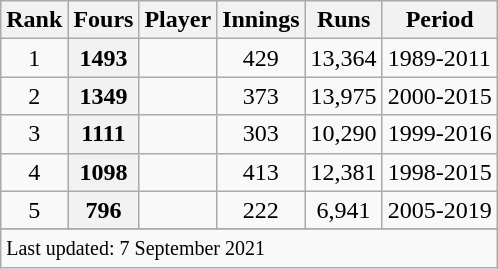<table class="wikitable plainrowheaders sortable">
<tr>
<th scope=col>Rank</th>
<th scope=col>Fours</th>
<th scope=col>Player</th>
<th scope=col>Innings</th>
<th scope=col>Runs</th>
<th scope=col>Period</th>
</tr>
<tr>
<td align=center>1</td>
<th scope=row style=text-align:center;>1493</th>
<td></td>
<td align=center>429</td>
<td align=center>13,364</td>
<td>1989-2011</td>
</tr>
<tr>
<td align=center>2</td>
<th scope=row style=text-align:center;>1349</th>
<td></td>
<td align=center>373</td>
<td align=center>13,975</td>
<td>2000-2015</td>
</tr>
<tr>
<td align=center>3</td>
<th scope=row style=text-align:center;>1111</th>
<td></td>
<td align=center>303</td>
<td align=center>10,290</td>
<td>1999-2016</td>
</tr>
<tr>
<td align=center>4</td>
<th scope=row style=text-align:center;>1098</th>
<td></td>
<td align=center>413</td>
<td align=center>12,381</td>
<td>1998-2015</td>
</tr>
<tr>
<td align=center>5</td>
<th scope=row style=text-align:center;>796</th>
<td></td>
<td align=center>222</td>
<td align=center>6,941</td>
<td>2005-2019</td>
</tr>
<tr>
</tr>
<tr class=sortbottom>
<td colspan=6><small>Last updated: 7 September 2021</small></td>
</tr>
</table>
